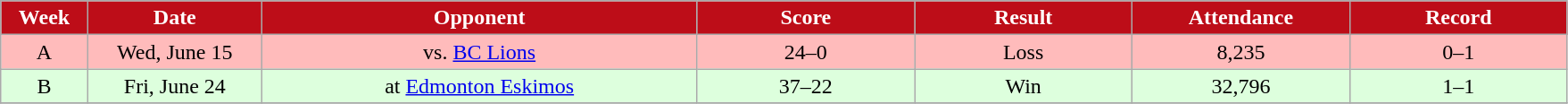<table class="wikitable sortable">
<tr>
<th style="background:#bd0d18;color:#FFFFFF;"  width="4%">Week</th>
<th style="background:#bd0d18;color:#FFFFFF;"  width="8%">Date</th>
<th style="background:#bd0d18;color:#FFFFFF;"  width="20%">Opponent</th>
<th style="background:#bd0d18;color:#FFFFFF;"  width="10%">Score</th>
<th style="background:#bd0d18;color:#FFFFFF;"  width="10%">Result</th>
<th style="background:#bd0d18;color:#FFFFFF;"  width="10%">Attendance</th>
<th style="background:#bd0d18;color:#FFFFFF;"  width="10%">Record</th>
</tr>
<tr align="center" bgcolor="#ffbbbb">
<td>A</td>
<td>Wed, June 15</td>
<td>vs. <a href='#'>BC Lions</a></td>
<td>24–0</td>
<td>Loss</td>
<td>8,235</td>
<td>0–1</td>
</tr>
<tr align="center" bgcolor="#ddffdd">
<td>B</td>
<td>Fri, June 24</td>
<td>at <a href='#'>Edmonton Eskimos</a></td>
<td>37–22</td>
<td>Win</td>
<td>32,796</td>
<td>1–1</td>
</tr>
<tr>
</tr>
</table>
